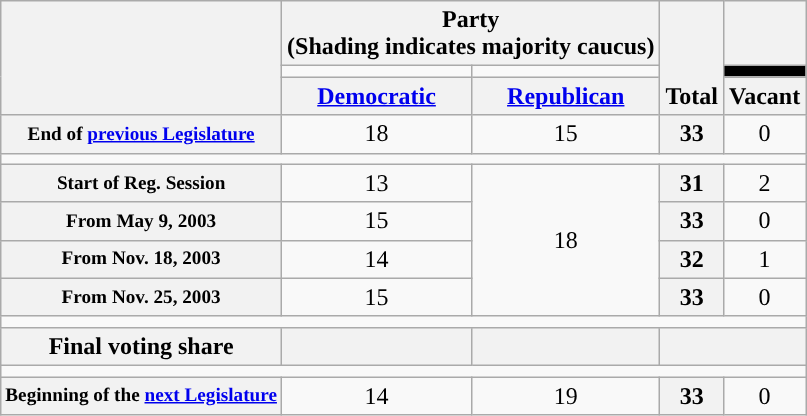<table class=wikitable style="text-align:center">
<tr style="vertical-align:bottom;">
<th rowspan=3></th>
<th colspan=2>Party <div>(Shading indicates majority caucus)</div></th>
<th rowspan=3>Total</th>
<th></th>
</tr>
<tr style="height:5px">
<td style="background-color:"></td>
<td style="background-color:"></td>
<td style="background-color:black"></td>
</tr>
<tr>
<th><a href='#'>Democratic</a></th>
<th><a href='#'>Republican</a></th>
<th>Vacant</th>
</tr>
<tr>
<th nowrap style="font-size:80%">End of <a href='#'>previous Legislature</a></th>
<td>18</td>
<td>15</td>
<th>33</th>
<td>0</td>
</tr>
<tr>
<td colspan=5></td>
</tr>
<tr>
<th nowrap style="font-size:80%">Start of Reg. Session </th>
<td>13</td>
<td rowspan="4" >18</td>
<th>31</th>
<td>2</td>
</tr>
<tr>
<th nowrap style="font-size:80%">From May 9, 2003</th>
<td>15</td>
<th>33</th>
<td>0</td>
</tr>
<tr>
<th nowrap style="font-size:80%">From Nov. 18, 2003</th>
<td>14</td>
<th>32</th>
<td>1</td>
</tr>
<tr>
<th nowrap style="font-size:80%">From Nov. 25, 2003</th>
<td>15</td>
<th>33</th>
<td>0</td>
</tr>
<tr>
<td colspan=5></td>
</tr>
<tr>
<th>Final voting share</th>
<th></th>
<th></th>
<th colspan=2></th>
</tr>
<tr>
<td colspan=5></td>
</tr>
<tr>
<th style="white-space:nowrap; font-size:80%;">Beginning of the <a href='#'>next Legislature</a></th>
<td>14</td>
<td>19</td>
<th>33</th>
<td>0</td>
</tr>
</table>
